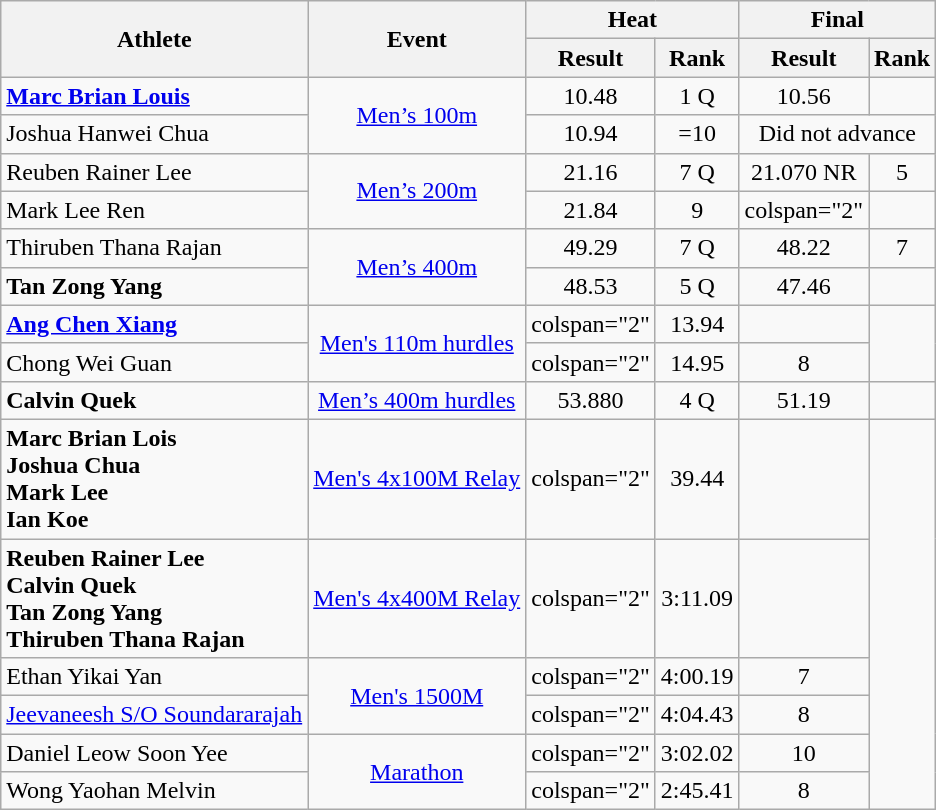<table class="wikitable">
<tr>
<th rowspan="2">Athlete</th>
<th rowspan="2">Event</th>
<th colspan="2">Heat</th>
<th colspan="2">Final</th>
</tr>
<tr>
<th>Result</th>
<th>Rank</th>
<th>Result</th>
<th>Rank</th>
</tr>
<tr align="center">
<td align="left"><strong><a href='#'>Marc Brian Louis</a></strong></td>
<td rowspan="2"><a href='#'>Men’s 100m</a></td>
<td>10.48</td>
<td>1 Q</td>
<td>10.56</td>
<td></td>
</tr>
<tr align="center">
<td align="left">Joshua Hanwei Chua</td>
<td>10.94</td>
<td>=10</td>
<td colspan="2">Did not advance</td>
</tr>
<tr align="center">
<td align="left">Reuben Rainer Lee</td>
<td rowspan="2"><a href='#'>Men’s 200m</a></td>
<td>21.16</td>
<td>7 Q</td>
<td>21.070 NR</td>
<td>5</td>
</tr>
<tr align="center">
<td align="left">Mark Lee Ren</td>
<td>21.84</td>
<td>9</td>
<td>colspan="2" </td>
</tr>
<tr align="center">
<td align="left">Thiruben Thana Rajan</td>
<td rowspan="2"><a href='#'>Men’s 400m</a></td>
<td>49.29</td>
<td>7 Q</td>
<td>48.22</td>
<td>7</td>
</tr>
<tr align="center">
<td align="left"><strong>Tan Zong Yang</strong></td>
<td>48.53</td>
<td>5 Q</td>
<td>47.46</td>
<td></td>
</tr>
<tr align=center>
<td align=left><strong><a href='#'>Ang Chen Xiang</a></strong></td>
<td rowspan="2"><a href='#'>Men's 110m hurdles</a></td>
<td>colspan="2" </td>
<td>13.94</td>
<td></td>
</tr>
<tr align="center">
<td align="left">Chong Wei Guan</td>
<td>colspan="2" </td>
<td>14.95</td>
<td>8</td>
</tr>
<tr align=center>
<td align=left><strong>Calvin Quek</strong></td>
<td><a href='#'>Men’s 400m hurdles</a></td>
<td>53.880</td>
<td>4 Q</td>
<td>51.19</td>
<td></td>
</tr>
<tr align="center">
<td align="left"><strong>Marc Brian Lois<br>Joshua Chua<br>Mark Lee<br>Ian Koe</strong></td>
<td><a href='#'>Men's 4x100M Relay</a></td>
<td>colspan="2" </td>
<td>39.44</td>
<td></td>
</tr>
<tr align=center>
<td align=left><strong>Reuben Rainer Lee<br>Calvin Quek<br>Tan Zong Yang<br>Thiruben Thana Rajan</strong></td>
<td><a href='#'>Men's 4x400M Relay</a></td>
<td>colspan="2" </td>
<td>3:11.09</td>
<td></td>
</tr>
<tr align="center">
<td align="left">Ethan Yikai Yan</td>
<td rowspan="2"><a href='#'>Men's 1500M</a></td>
<td>colspan="2" </td>
<td>4:00.19</td>
<td>7</td>
</tr>
<tr align="center">
<td align="left"><a href='#'>Jeevaneesh S/O Soundararajah</a></td>
<td>colspan="2" </td>
<td>4:04.43</td>
<td>8</td>
</tr>
<tr align="center">
<td align="left">Daniel Leow Soon Yee</td>
<td rowspan="2"><a href='#'>Marathon</a></td>
<td>colspan="2" </td>
<td>3:02.02</td>
<td>10</td>
</tr>
<tr align="center">
<td align="left">Wong Yaohan Melvin</td>
<td>colspan="2" </td>
<td>2:45.41</td>
<td>8</td>
</tr>
</table>
